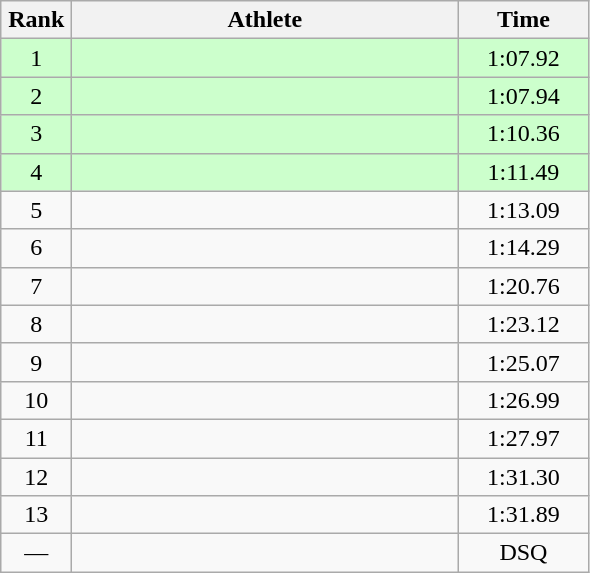<table class=wikitable style="text-align:center">
<tr>
<th width=40>Rank</th>
<th width=250>Athlete</th>
<th width=80>Time</th>
</tr>
<tr bgcolor="ccffcc">
<td>1</td>
<td align=left></td>
<td>1:07.92</td>
</tr>
<tr bgcolor="ccffcc">
<td>2</td>
<td align=left></td>
<td>1:07.94</td>
</tr>
<tr bgcolor="ccffcc">
<td>3</td>
<td align=left></td>
<td>1:10.36</td>
</tr>
<tr bgcolor="ccffcc">
<td>4</td>
<td align=left></td>
<td>1:11.49</td>
</tr>
<tr>
<td>5</td>
<td align=left></td>
<td>1:13.09</td>
</tr>
<tr>
<td>6</td>
<td align=left></td>
<td>1:14.29</td>
</tr>
<tr>
<td>7</td>
<td align=left></td>
<td>1:20.76</td>
</tr>
<tr>
<td>8</td>
<td align=left></td>
<td>1:23.12</td>
</tr>
<tr>
<td>9</td>
<td align=left></td>
<td>1:25.07</td>
</tr>
<tr>
<td>10</td>
<td align=left></td>
<td>1:26.99</td>
</tr>
<tr>
<td>11</td>
<td align=left></td>
<td>1:27.97</td>
</tr>
<tr>
<td>12</td>
<td align=left></td>
<td>1:31.30</td>
</tr>
<tr>
<td>13</td>
<td align=left></td>
<td>1:31.89</td>
</tr>
<tr>
<td>—</td>
<td align=left></td>
<td>DSQ</td>
</tr>
</table>
